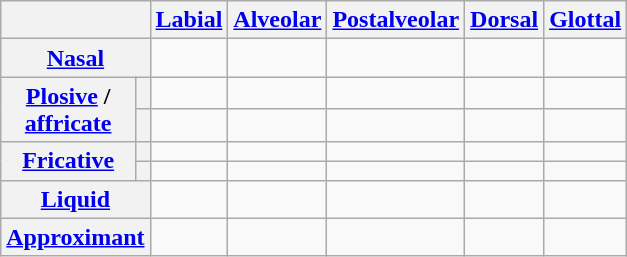<table class="wikitable" style=text-align:center>
<tr>
<th colspan="2"></th>
<th><a href='#'>Labial</a></th>
<th><a href='#'>Alveolar</a></th>
<th><a href='#'>Postalveolar</a></th>
<th><a href='#'>Dorsal</a></th>
<th><a href='#'>Glottal</a></th>
</tr>
<tr>
<th colspan="2"><a href='#'>Nasal</a></th>
<td> </td>
<td> </td>
<td> </td>
<td> </td>
<td></td>
</tr>
<tr>
<th rowspan="2"><a href='#'>Plosive</a> /<br><a href='#'>affricate</a></th>
<th></th>
<td> </td>
<td> </td>
<td> </td>
<td> </td>
<td></td>
</tr>
<tr>
<th></th>
<td> </td>
<td> </td>
<td> </td>
<td> </td>
<td></td>
</tr>
<tr>
<th rowspan="2"><a href='#'>Fricative</a></th>
<th></th>
<td> </td>
<td> </td>
<td> </td>
<td> </td>
<td></td>
</tr>
<tr>
<th></th>
<td> </td>
<td> </td>
<td> </td>
<td> </td>
<td> </td>
</tr>
<tr>
<th colspan="2"><a href='#'>Liquid</a></th>
<td></td>
<td> </td>
<td> </td>
<td> </td>
<td></td>
</tr>
<tr>
<th colspan="2"><a href='#'>Approximant</a></th>
<td> </td>
<td></td>
<td></td>
<td> </td>
<td></td>
</tr>
</table>
